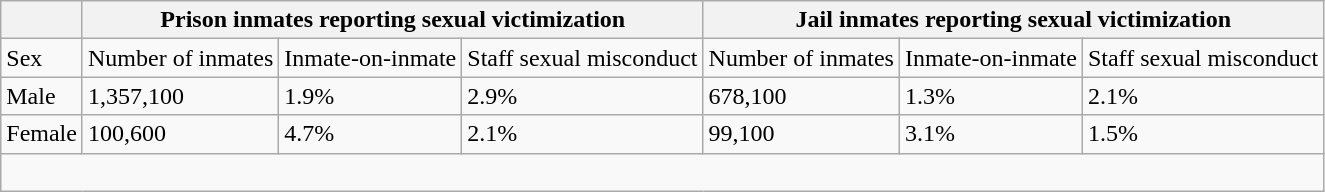<table class = "wikitable">
<tr>
<th></th>
<th colspan=3>Prison inmates reporting sexual victimization</th>
<th colspan=3>Jail inmates reporting sexual victimization</th>
</tr>
<tr>
<td>Sex</td>
<td>Number of inmates</td>
<td>Inmate-on-inmate</td>
<td>Staff sexual misconduct</td>
<td>Number of inmates</td>
<td>Inmate-on-inmate</td>
<td>Staff sexual misconduct</td>
</tr>
<tr>
<td>Male</td>
<td>1,357,100</td>
<td>1.9%</td>
<td>2.9%</td>
<td>678,100</td>
<td>1.3%</td>
<td>2.1%</td>
</tr>
<tr>
<td>Female</td>
<td>100,600</td>
<td>4.7%</td>
<td>2.1%</td>
<td>99,100</td>
<td>3.1%</td>
<td>1.5%</td>
</tr>
<tr>
<td colspan=7><br></td>
</tr>
</table>
